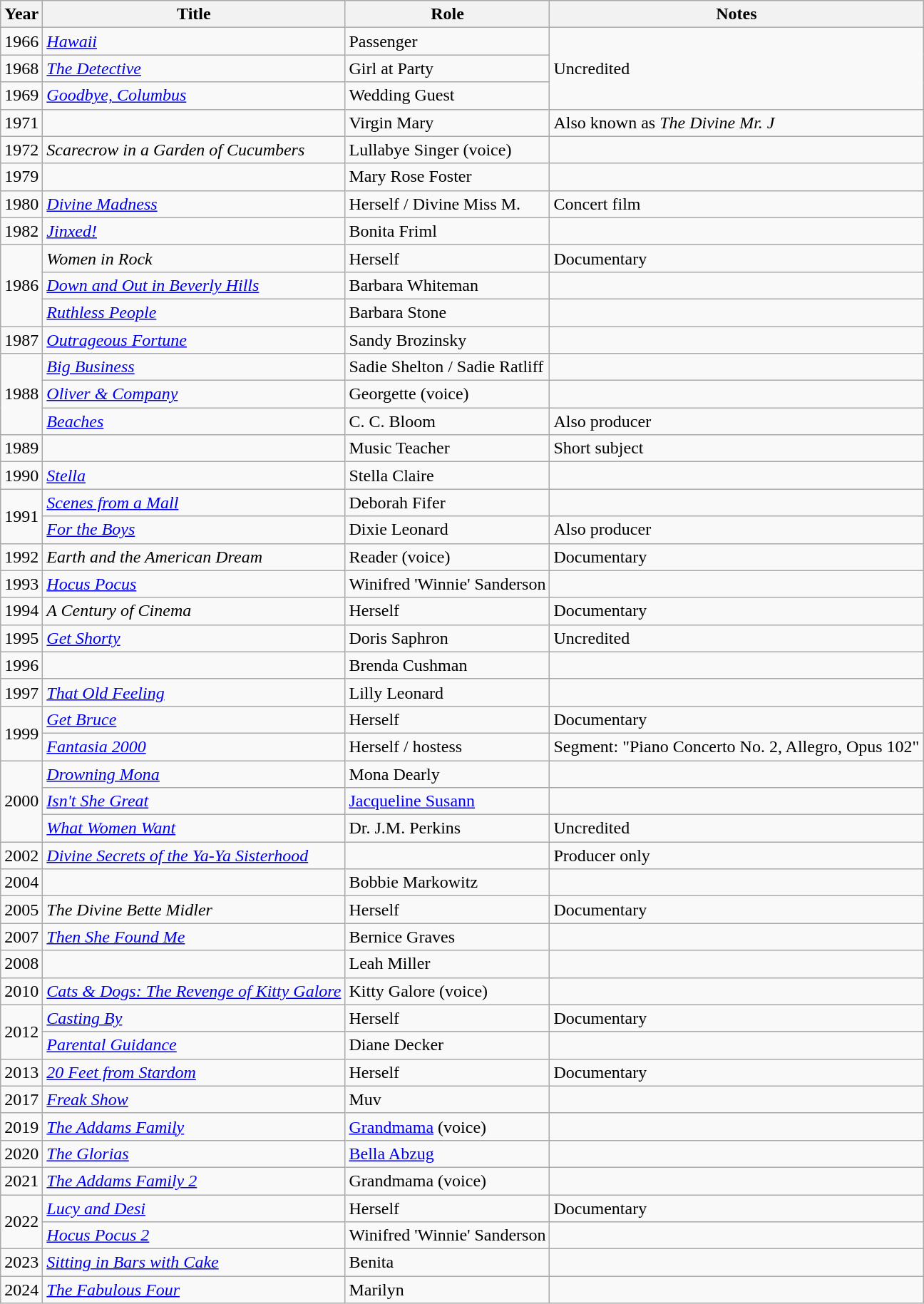<table class="wikitable sortable">
<tr>
<th>Year</th>
<th>Title</th>
<th>Role</th>
<th class="unsortable">Notes</th>
</tr>
<tr>
<td>1966</td>
<td><em><a href='#'>Hawaii</a></em></td>
<td>Passenger</td>
<td rowspan="3">Uncredited</td>
</tr>
<tr>
<td>1968</td>
<td><em><a href='#'>The Detective</a></em></td>
<td>Girl at Party</td>
</tr>
<tr>
<td>1969</td>
<td><em><a href='#'>Goodbye, Columbus</a></em></td>
<td>Wedding Guest</td>
</tr>
<tr>
<td>1971</td>
<td><em></em></td>
<td>Virgin Mary</td>
<td>Also known as <em>The Divine Mr. J</em></td>
</tr>
<tr>
<td>1972</td>
<td><em>Scarecrow in a Garden of Cucumbers</em></td>
<td>Lullabye Singer (voice)</td>
<td></td>
</tr>
<tr>
<td>1979</td>
<td><em></em></td>
<td>Mary Rose Foster</td>
<td></td>
</tr>
<tr>
<td>1980</td>
<td><em><a href='#'>Divine Madness</a></em></td>
<td>Herself / Divine Miss M.</td>
<td>Concert film</td>
</tr>
<tr>
<td>1982</td>
<td><em><a href='#'>Jinxed!</a></em></td>
<td>Bonita Friml</td>
<td></td>
</tr>
<tr>
<td rowspan="3">1986</td>
<td><em>Women in Rock</em></td>
<td>Herself</td>
<td>Documentary</td>
</tr>
<tr>
<td><em><a href='#'>Down and Out in Beverly Hills</a></em></td>
<td>Barbara Whiteman</td>
<td></td>
</tr>
<tr>
<td><em><a href='#'>Ruthless People</a></em></td>
<td>Barbara Stone</td>
<td></td>
</tr>
<tr>
<td>1987</td>
<td><em><a href='#'>Outrageous Fortune</a></em></td>
<td>Sandy Brozinsky</td>
<td></td>
</tr>
<tr>
<td rowspan="3">1988</td>
<td><em><a href='#'>Big Business</a></em></td>
<td>Sadie Shelton / Sadie Ratliff</td>
<td></td>
</tr>
<tr>
<td><em><a href='#'>Oliver & Company</a></em></td>
<td>Georgette (voice)</td>
<td></td>
</tr>
<tr>
<td><em><a href='#'>Beaches</a></em></td>
<td>C. C. Bloom</td>
<td>Also producer</td>
</tr>
<tr>
<td>1989</td>
<td><em></em></td>
<td>Music Teacher</td>
<td>Short subject</td>
</tr>
<tr>
<td>1990</td>
<td><em><a href='#'>Stella</a></em></td>
<td>Stella Claire</td>
<td></td>
</tr>
<tr>
<td rowspan="2">1991</td>
<td><em><a href='#'>Scenes from a Mall</a></em></td>
<td>Deborah Fifer</td>
<td></td>
</tr>
<tr>
<td><em><a href='#'>For the Boys</a></em></td>
<td>Dixie Leonard</td>
<td>Also producer</td>
</tr>
<tr>
<td>1992</td>
<td><em>Earth and the American Dream</em></td>
<td>Reader (voice)</td>
<td>Documentary</td>
</tr>
<tr>
<td>1993</td>
<td><em><a href='#'>Hocus Pocus</a></em></td>
<td>Winifred 'Winnie' Sanderson</td>
<td></td>
</tr>
<tr>
<td>1994</td>
<td><em>A Century of Cinema</em></td>
<td>Herself</td>
<td>Documentary</td>
</tr>
<tr>
<td>1995</td>
<td><em><a href='#'>Get Shorty</a></em></td>
<td>Doris Saphron</td>
<td>Uncredited</td>
</tr>
<tr>
<td>1996</td>
<td><em></em></td>
<td>Brenda Cushman</td>
<td></td>
</tr>
<tr>
<td>1997</td>
<td><em><a href='#'>That Old Feeling</a></em></td>
<td>Lilly Leonard</td>
<td></td>
</tr>
<tr>
<td rowspan="2">1999</td>
<td><em><a href='#'>Get Bruce</a></em></td>
<td>Herself</td>
<td>Documentary</td>
</tr>
<tr>
<td><em><a href='#'>Fantasia 2000</a></em></td>
<td>Herself / hostess</td>
<td>Segment: "Piano Concerto No. 2, Allegro, Opus 102"</td>
</tr>
<tr>
<td rowspan="3">2000</td>
<td><em><a href='#'>Drowning Mona</a></em></td>
<td>Mona Dearly</td>
<td></td>
</tr>
<tr>
<td><em><a href='#'>Isn't She Great</a></em></td>
<td><a href='#'>Jacqueline Susann</a></td>
<td></td>
</tr>
<tr>
<td><em><a href='#'>What Women Want</a></em></td>
<td>Dr. J.M. Perkins</td>
<td>Uncredited</td>
</tr>
<tr>
<td>2002</td>
<td><em><a href='#'>Divine Secrets of the Ya-Ya Sisterhood</a></em></td>
<td></td>
<td>Producer only</td>
</tr>
<tr>
<td>2004</td>
<td><em></em></td>
<td>Bobbie Markowitz</td>
<td></td>
</tr>
<tr>
<td>2005</td>
<td><em>The Divine Bette Midler</em></td>
<td>Herself</td>
<td>Documentary</td>
</tr>
<tr>
<td>2007</td>
<td><em><a href='#'>Then She Found Me</a></em></td>
<td>Bernice Graves</td>
<td></td>
</tr>
<tr>
<td>2008</td>
<td><em></em></td>
<td>Leah Miller</td>
<td></td>
</tr>
<tr>
<td>2010</td>
<td><em><a href='#'>Cats & Dogs: The Revenge of Kitty Galore</a></em></td>
<td>Kitty Galore (voice)</td>
<td></td>
</tr>
<tr>
<td rowspan="2">2012</td>
<td><em><a href='#'>Casting By</a></em></td>
<td>Herself</td>
<td>Documentary</td>
</tr>
<tr>
<td><em><a href='#'>Parental Guidance</a></em></td>
<td>Diane Decker</td>
<td></td>
</tr>
<tr>
<td>2013</td>
<td><em><a href='#'>20 Feet from Stardom</a></em></td>
<td>Herself</td>
<td>Documentary</td>
</tr>
<tr>
<td>2017</td>
<td><em><a href='#'>Freak Show</a></em></td>
<td>Muv</td>
<td></td>
</tr>
<tr>
<td>2019</td>
<td><em><a href='#'>The Addams Family</a></em></td>
<td><a href='#'>Grandmama</a> (voice)</td>
<td></td>
</tr>
<tr>
<td>2020</td>
<td><em><a href='#'>The Glorias</a></em></td>
<td><a href='#'>Bella Abzug</a></td>
<td></td>
</tr>
<tr>
<td>2021</td>
<td><em><a href='#'>The Addams Family 2</a></em></td>
<td>Grandmama (voice)</td>
<td></td>
</tr>
<tr>
<td rowspan="2">2022</td>
<td><em><a href='#'>Lucy and Desi</a></em></td>
<td>Herself</td>
<td>Documentary</td>
</tr>
<tr>
<td><em><a href='#'>Hocus Pocus 2</a></em></td>
<td>Winifred 'Winnie' Sanderson</td>
<td></td>
</tr>
<tr>
<td>2023</td>
<td><em><a href='#'>Sitting in Bars with Cake</a></em></td>
<td>Benita</td>
<td></td>
</tr>
<tr>
<td>2024</td>
<td><em><a href='#'>The Fabulous Four</a></em></td>
<td>Marilyn</td>
<td></td>
</tr>
</table>
